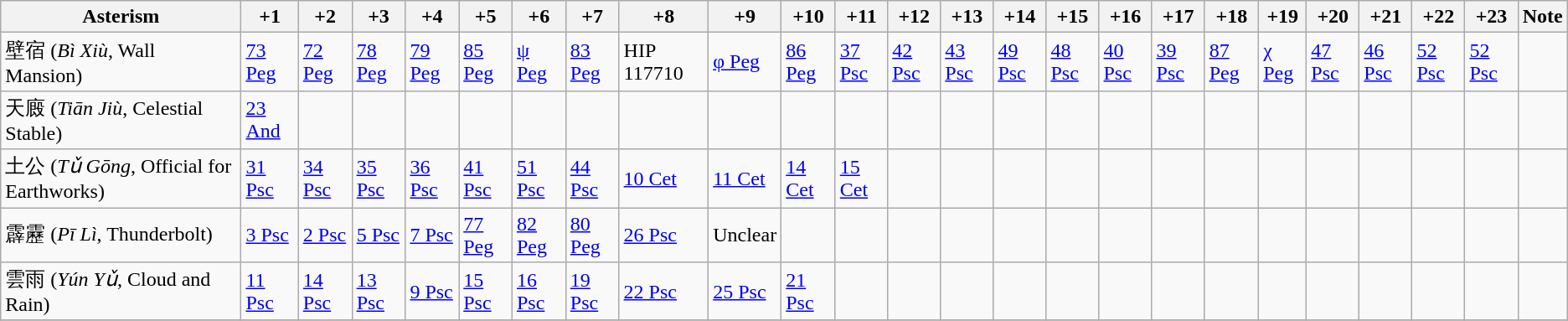<table class = "wikitable">
<tr>
<th>Asterism</th>
<th>+1</th>
<th>+2</th>
<th>+3</th>
<th>+4</th>
<th>+5</th>
<th>+6</th>
<th>+7</th>
<th>+8</th>
<th>+9</th>
<th>+10</th>
<th>+11</th>
<th>+12</th>
<th>+13</th>
<th>+14</th>
<th>+15</th>
<th>+16</th>
<th>+17</th>
<th>+18</th>
<th>+19</th>
<th>+20</th>
<th>+21</th>
<th>+22</th>
<th>+23</th>
<th>Note</th>
</tr>
<tr>
<td>壁宿 (<em>Bì Xiù</em>, Wall Mansion)</td>
<td><a href='#'>73 Peg</a></td>
<td><a href='#'>72 Peg</a></td>
<td><a href='#'>78 Peg</a></td>
<td><a href='#'>79 Peg</a></td>
<td><a href='#'>85 Peg</a></td>
<td><a href='#'>ψ Peg</a></td>
<td><a href='#'>83 Peg</a></td>
<td>HIP 117710</td>
<td><a href='#'>φ Peg</a></td>
<td><a href='#'>86 Peg</a></td>
<td><a href='#'>37 Psc</a></td>
<td><a href='#'>42 Psc</a></td>
<td><a href='#'>43 Psc</a></td>
<td><a href='#'>49 Psc</a></td>
<td><a href='#'>48 Psc</a></td>
<td><a href='#'>40 Psc</a></td>
<td><a href='#'>39 Psc</a></td>
<td><a href='#'>87 Peg</a></td>
<td><a href='#'>χ Peg</a></td>
<td><a href='#'>47 Psc</a></td>
<td><a href='#'>46 Psc</a></td>
<td><a href='#'>52 Psc</a></td>
<td><a href='#'>52 Psc</a></td>
<td></td>
</tr>
<tr>
<td>天廄 (<em>Tiān Jiù</em>, Celestial Stable)</td>
<td><a href='#'>23 And</a></td>
<td></td>
<td></td>
<td></td>
<td></td>
<td></td>
<td></td>
<td></td>
<td></td>
<td></td>
<td></td>
<td></td>
<td></td>
<td></td>
<td></td>
<td></td>
<td></td>
<td></td>
<td></td>
<td></td>
<td></td>
<td></td>
<td></td>
<td></td>
</tr>
<tr>
<td>土公 (<em>Tǔ Gōng</em>, Official for Earthworks)</td>
<td><a href='#'>31 Psc</a></td>
<td><a href='#'>34 Psc</a></td>
<td><a href='#'>35 Psc</a></td>
<td><a href='#'>36 Psc</a></td>
<td><a href='#'>41 Psc</a></td>
<td><a href='#'>51 Psc</a></td>
<td><a href='#'>44 Psc</a></td>
<td><a href='#'>10 Cet</a></td>
<td><a href='#'>11 Cet</a></td>
<td><a href='#'>14 Cet</a></td>
<td><a href='#'>15 Cet</a></td>
<td></td>
<td></td>
<td></td>
<td></td>
<td></td>
<td></td>
<td></td>
<td></td>
<td></td>
<td></td>
<td></td>
<td></td>
<td></td>
</tr>
<tr>
<td>霹靂 (<em>Pī Lì</em>, Thunderbolt)</td>
<td><a href='#'>3 Psc</a></td>
<td><a href='#'>2 Psc</a></td>
<td><a href='#'>5 Psc</a></td>
<td><a href='#'>7 Psc</a></td>
<td><a href='#'>77 Peg</a></td>
<td><a href='#'>82 Peg</a></td>
<td><a href='#'>80 Peg</a></td>
<td><a href='#'>26 Psc</a></td>
<td>Unclear</td>
<td></td>
<td></td>
<td></td>
<td></td>
<td></td>
<td></td>
<td></td>
<td></td>
<td></td>
<td></td>
<td></td>
<td></td>
<td></td>
<td></td>
<td></td>
</tr>
<tr>
<td>雲雨 (<em>Yún Yǔ</em>, Cloud and Rain)</td>
<td><a href='#'>11 Psc</a></td>
<td><a href='#'>14 Psc</a></td>
<td><a href='#'>13 Psc</a></td>
<td><a href='#'>9 Psc</a></td>
<td><a href='#'>15 Psc</a></td>
<td><a href='#'>16 Psc</a></td>
<td><a href='#'>19 Psc</a></td>
<td><a href='#'>22 Psc</a></td>
<td><a href='#'>25 Psc</a></td>
<td><a href='#'>21 Psc</a></td>
<td></td>
<td></td>
<td></td>
<td></td>
<td></td>
<td></td>
<td></td>
<td></td>
<td></td>
<td></td>
<td></td>
<td></td>
<td></td>
<td></td>
</tr>
<tr>
</tr>
</table>
